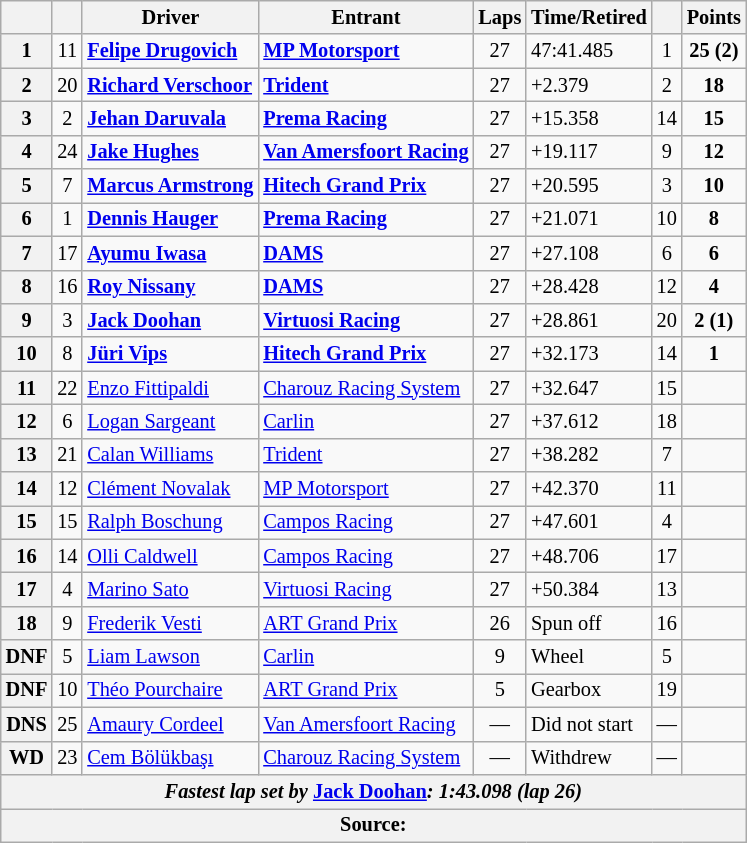<table class="wikitable" style="font-size:85%">
<tr>
<th scope="col"></th>
<th scope="col"></th>
<th scope="col">Driver</th>
<th scope="col">Entrant</th>
<th scope="col">Laps</th>
<th scope="col">Time/Retired</th>
<th scope="col"></th>
<th scope="col">Points</th>
</tr>
<tr>
<th>1</th>
<td align="center">11</td>
<td> <strong><a href='#'>Felipe Drugovich</a></strong></td>
<td><strong><a href='#'>MP Motorsport</a></strong></td>
<td align="center">27</td>
<td>47:41.485</td>
<td align="center">1</td>
<td align="center"><strong>25 (2)</strong></td>
</tr>
<tr>
<th>2</th>
<td align="center">20</td>
<td> <strong><a href='#'>Richard Verschoor</a></strong></td>
<td><strong><a href='#'>Trident</a></strong></td>
<td align="center">27</td>
<td>+2.379</td>
<td align="center">2</td>
<td align="center"><strong>18</strong></td>
</tr>
<tr>
<th>3</th>
<td align="center">2</td>
<td> <strong><a href='#'>Jehan Daruvala</a></strong></td>
<td><strong><a href='#'>Prema Racing</a></strong></td>
<td align="center">27</td>
<td>+15.358</td>
<td align="center">14</td>
<td align="center"><strong>15</strong></td>
</tr>
<tr>
<th>4</th>
<td align="center">24</td>
<td> <strong><a href='#'>Jake Hughes</a></strong></td>
<td><strong><a href='#'>Van Amersfoort Racing</a></strong></td>
<td align="center">27</td>
<td>+19.117</td>
<td align="center">9</td>
<td align="center"><strong>12</strong></td>
</tr>
<tr>
<th>5</th>
<td align="center">7</td>
<td> <strong><a href='#'>Marcus Armstrong</a></strong></td>
<td><strong><a href='#'>Hitech Grand Prix</a></strong></td>
<td align="center">27</td>
<td>+20.595</td>
<td align="center">3</td>
<td align="center"><strong>10</strong></td>
</tr>
<tr>
<th>6</th>
<td align="center">1</td>
<td> <strong><a href='#'>Dennis Hauger</a></strong></td>
<td><strong><a href='#'>Prema Racing</a></strong></td>
<td align="center">27</td>
<td>+21.071</td>
<td align="center">10</td>
<td align="center"><strong>8</strong></td>
</tr>
<tr>
<th>7</th>
<td align="center">17</td>
<td> <strong><a href='#'>Ayumu Iwasa</a></strong></td>
<td><strong><a href='#'>DAMS</a></strong></td>
<td align="center">27</td>
<td>+27.108</td>
<td align="center">6</td>
<td align="center"><strong>6</strong></td>
</tr>
<tr>
<th>8</th>
<td align="center">16</td>
<td> <strong><a href='#'>Roy Nissany</a></strong></td>
<td><strong><a href='#'>DAMS</a></strong></td>
<td align="center">27</td>
<td>+28.428</td>
<td align="center">12</td>
<td align="center"><strong>4</strong></td>
</tr>
<tr>
<th>9</th>
<td align="center">3</td>
<td> <strong><a href='#'>Jack Doohan</a></strong></td>
<td><strong><a href='#'>Virtuosi Racing</a></strong></td>
<td align="center">27</td>
<td>+28.861</td>
<td align="center">20</td>
<td align="center"><strong>2 (1)</strong></td>
</tr>
<tr>
<th>10</th>
<td align="center">8</td>
<td> <strong><a href='#'>Jüri Vips</a></strong></td>
<td><strong><a href='#'>Hitech Grand Prix</a></strong></td>
<td align="center">27</td>
<td>+32.173</td>
<td align="center">14</td>
<td align="center"><strong>1</strong></td>
</tr>
<tr>
<th>11</th>
<td align="center">22</td>
<td> <a href='#'>Enzo Fittipaldi</a></td>
<td><a href='#'>Charouz Racing System</a></td>
<td align="center">27</td>
<td>+32.647</td>
<td align="center">15</td>
<td></td>
</tr>
<tr>
<th>12</th>
<td align="center">6</td>
<td> <a href='#'>Logan Sargeant</a></td>
<td><a href='#'>Carlin</a></td>
<td align="center">27</td>
<td>+37.612</td>
<td align="center">18</td>
<td></td>
</tr>
<tr>
<th>13</th>
<td align="center">21</td>
<td> <a href='#'>Calan Williams</a></td>
<td><a href='#'>Trident</a></td>
<td align="center">27</td>
<td>+38.282</td>
<td align="center">7</td>
<td></td>
</tr>
<tr>
<th>14</th>
<td align="center">12</td>
<td> <a href='#'>Clément Novalak</a></td>
<td><a href='#'>MP Motorsport</a></td>
<td align="center">27</td>
<td>+42.370</td>
<td align="center">11</td>
<td></td>
</tr>
<tr>
<th>15</th>
<td align="center">15</td>
<td> <a href='#'>Ralph Boschung</a></td>
<td><a href='#'>Campos Racing</a></td>
<td align="center">27</td>
<td>+47.601</td>
<td align="center">4</td>
<td></td>
</tr>
<tr>
<th>16</th>
<td align="center">14</td>
<td> <a href='#'>Olli Caldwell</a></td>
<td><a href='#'>Campos Racing</a></td>
<td align="center">27</td>
<td>+48.706</td>
<td align="center">17</td>
<td></td>
</tr>
<tr>
<th>17</th>
<td align="center">4</td>
<td> <a href='#'>Marino Sato</a></td>
<td><a href='#'>Virtuosi Racing</a></td>
<td align="center">27</td>
<td>+50.384</td>
<td align="center">13</td>
<td></td>
</tr>
<tr>
<th>18</th>
<td align="center">9</td>
<td> <a href='#'>Frederik Vesti</a></td>
<td><a href='#'>ART Grand Prix</a></td>
<td align="center">26</td>
<td>Spun off</td>
<td align="center">16</td>
<td align="center"></td>
</tr>
<tr>
<th>DNF</th>
<td align="center">5</td>
<td> <a href='#'>Liam Lawson</a></td>
<td><a href='#'>Carlin</a></td>
<td align="center">9</td>
<td>Wheel</td>
<td align="center">5</td>
<td align="center"></td>
</tr>
<tr>
<th>DNF</th>
<td align="center">10</td>
<td> <a href='#'>Théo Pourchaire</a></td>
<td><a href='#'>ART Grand Prix</a></td>
<td align="center">5</td>
<td>Gearbox</td>
<td align="center">19</td>
<td></td>
</tr>
<tr>
<th>DNS</th>
<td align="center">25</td>
<td> <a href='#'>Amaury Cordeel</a></td>
<td><a href='#'>Van Amersfoort Racing</a></td>
<td align="center">—</td>
<td>Did not start</td>
<td align="center">—</td>
<td align="center"></td>
</tr>
<tr>
<th>WD</th>
<td align="center">23</td>
<td> <a href='#'>Cem Bölükbaşı</a></td>
<td><a href='#'>Charouz Racing System</a></td>
<td align="center">—</td>
<td>Withdrew</td>
<td align="center">—</td>
<td align="center"></td>
</tr>
<tr>
<th colspan="8"><em>Fastest lap set by</em> <strong> <a href='#'>Jack Doohan</a><strong><em>: 1:43.098 (lap 26)<em></th>
</tr>
<tr>
<th colspan="8">Source:</th>
</tr>
</table>
